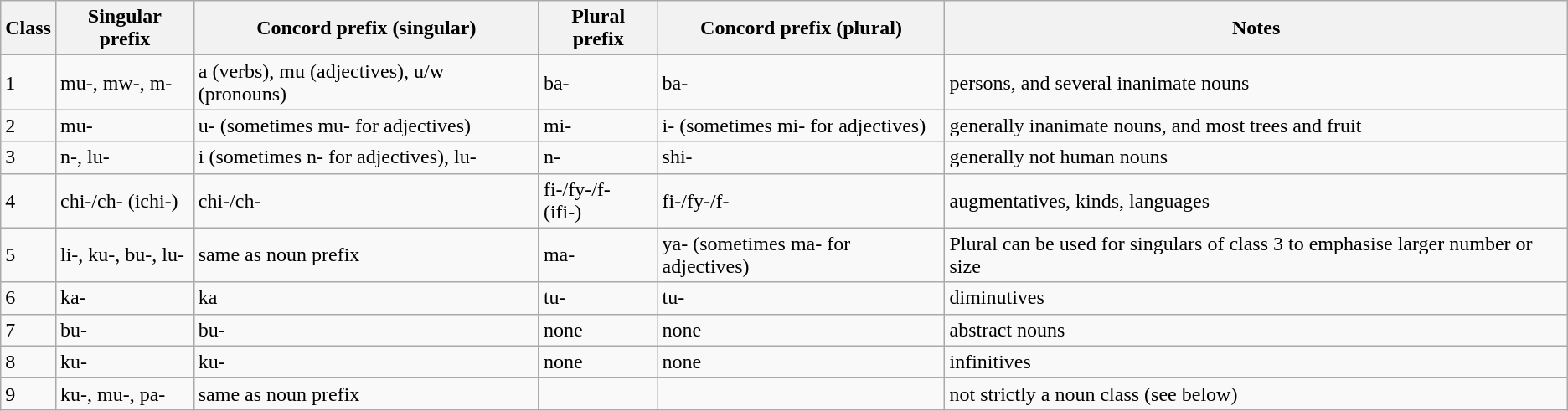<table class="wikitable">
<tr>
<th>Class</th>
<th>Singular prefix</th>
<th>Concord prefix (singular)</th>
<th>Plural prefix</th>
<th>Concord prefix (plural)</th>
<th>Notes</th>
</tr>
<tr>
<td>1</td>
<td>mu-, mw-, m-</td>
<td>a (verbs), mu (adjectives), u/w (pronouns)</td>
<td>ba-</td>
<td>ba-</td>
<td>persons, and several inanimate nouns</td>
</tr>
<tr>
<td>2</td>
<td>mu-</td>
<td>u- (sometimes mu- for adjectives)</td>
<td>mi-</td>
<td>i- (sometimes mi- for adjectives)</td>
<td>generally inanimate nouns, and most trees and fruit</td>
</tr>
<tr>
<td>3</td>
<td>n-, lu-</td>
<td>i (sometimes n- for adjectives), lu-</td>
<td>n-</td>
<td>shi-</td>
<td>generally not human nouns</td>
</tr>
<tr>
<td>4</td>
<td>chi-/ch- (ichi-)</td>
<td>chi-/ch-</td>
<td>fi-/fy-/f- (ifi-)</td>
<td>fi-/fy-/f-</td>
<td>augmentatives, kinds, languages</td>
</tr>
<tr>
<td>5</td>
<td>li-, ku-, bu-, lu-</td>
<td>same as noun prefix</td>
<td>ma-</td>
<td>ya- (sometimes ma- for adjectives)</td>
<td>Plural can be used for singulars of class 3 to emphasise larger number or size</td>
</tr>
<tr>
<td>6</td>
<td>ka-</td>
<td>ka</td>
<td>tu-</td>
<td>tu-</td>
<td>diminutives</td>
</tr>
<tr>
<td>7</td>
<td>bu-</td>
<td>bu-</td>
<td>none</td>
<td>none</td>
<td>abstract nouns</td>
</tr>
<tr>
<td>8</td>
<td>ku-</td>
<td>ku-</td>
<td>none</td>
<td>none</td>
<td>infinitives</td>
</tr>
<tr>
<td>9</td>
<td>ku-, mu-, pa-</td>
<td>same as noun prefix</td>
<td></td>
<td></td>
<td>not strictly a noun class (see below)</td>
</tr>
</table>
